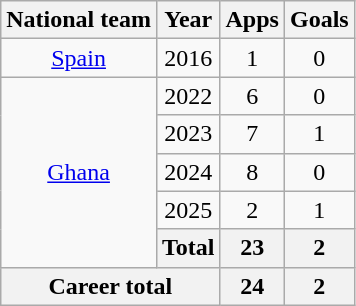<table class="wikitable" style="text-align: center;">
<tr>
<th>National team</th>
<th>Year</th>
<th>Apps</th>
<th>Goals</th>
</tr>
<tr>
<td><a href='#'>Spain</a></td>
<td>2016</td>
<td>1</td>
<td>0</td>
</tr>
<tr>
<td rowspan="5"><a href='#'>Ghana</a></td>
<td>2022</td>
<td>6</td>
<td>0</td>
</tr>
<tr>
<td>2023</td>
<td>7</td>
<td>1</td>
</tr>
<tr>
<td>2024</td>
<td>8</td>
<td>0</td>
</tr>
<tr>
<td>2025</td>
<td>2</td>
<td>1</td>
</tr>
<tr>
<th>Total</th>
<th>23</th>
<th>2</th>
</tr>
<tr>
<th colspan="2">Career total</th>
<th>24</th>
<th>2</th>
</tr>
</table>
